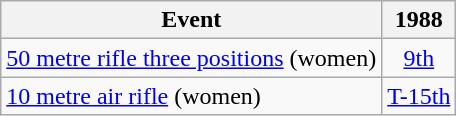<table class="wikitable" style="text-align: center">
<tr>
<th>Event</th>
<th>1988</th>
</tr>
<tr>
<td align=left><a href='#'>50 metre rifle three positions</a> (women)</td>
<td><a href='#'>9th</a></td>
</tr>
<tr>
<td align=left><a href='#'>10 metre air rifle</a> (women)</td>
<td><a href='#'>T-15th</a></td>
</tr>
</table>
